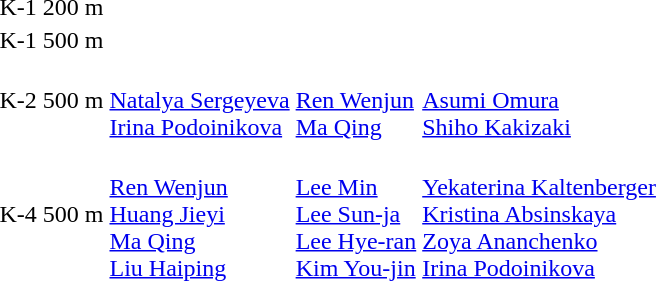<table>
<tr>
<td>K-1 200 m<br></td>
<td></td>
<td></td>
<td></td>
</tr>
<tr>
<td>K-1 500 m<br></td>
<td></td>
<td></td>
<td></td>
</tr>
<tr>
<td>K-2 500 m<br></td>
<td><br><a href='#'>Natalya Sergeyeva</a><br><a href='#'>Irina Podoinikova</a></td>
<td><br><a href='#'>Ren Wenjun</a><br><a href='#'>Ma Qing</a></td>
<td><br><a href='#'>Asumi Omura</a><br><a href='#'>Shiho Kakizaki</a></td>
</tr>
<tr>
<td>K-4 500 m<br></td>
<td><br><a href='#'>Ren Wenjun</a><br><a href='#'>Huang Jieyi</a><br><a href='#'>Ma Qing</a><br><a href='#'>Liu Haiping</a></td>
<td><br><a href='#'>Lee Min</a><br><a href='#'>Lee Sun-ja</a><br><a href='#'>Lee Hye-ran</a><br><a href='#'>Kim You-jin</a></td>
<td><br><a href='#'>Yekaterina Kaltenberger</a><br><a href='#'>Kristina Absinskaya</a><br><a href='#'>Zoya Ananchenko</a><br><a href='#'>Irina Podoinikova</a></td>
</tr>
</table>
